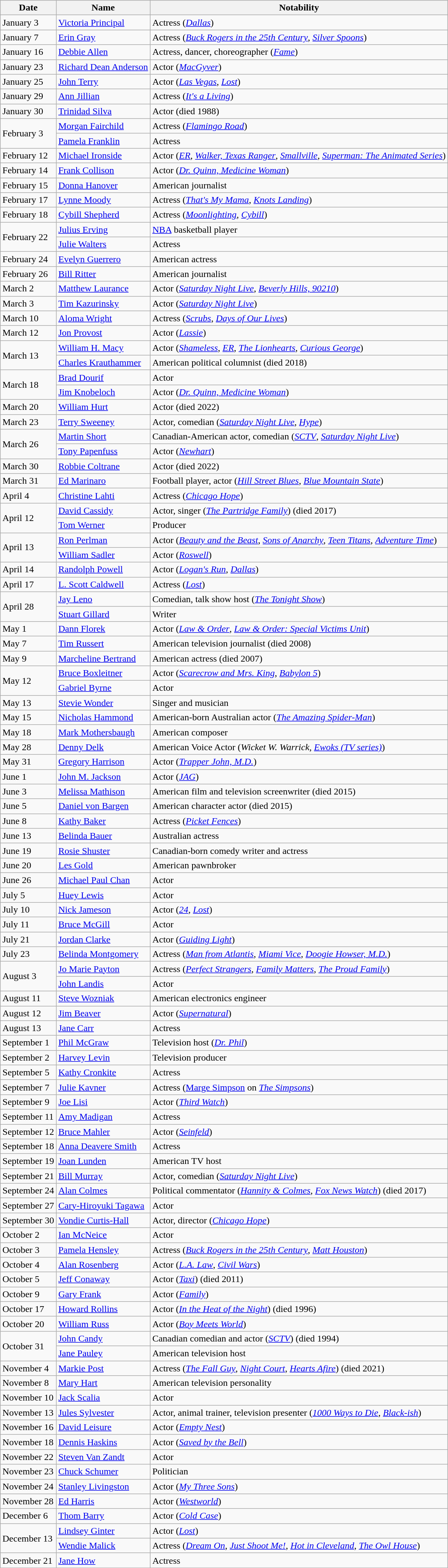<table class="wikitable">
<tr ">
<th>Date</th>
<th>Name</th>
<th>Notability</th>
</tr>
<tr>
<td>January 3</td>
<td><a href='#'>Victoria Principal</a></td>
<td>Actress (<em><a href='#'>Dallas</a></em>)</td>
</tr>
<tr>
<td>January 7</td>
<td><a href='#'>Erin Gray</a></td>
<td>Actress (<em><a href='#'>Buck Rogers in the 25th Century</a></em>, <em><a href='#'>Silver Spoons</a></em>)</td>
</tr>
<tr>
<td>January 16</td>
<td><a href='#'>Debbie Allen</a></td>
<td>Actress, dancer, choreographer (<em><a href='#'>Fame</a></em>)</td>
</tr>
<tr>
<td>January 23</td>
<td><a href='#'>Richard Dean Anderson</a></td>
<td>Actor (<em><a href='#'>MacGyver</a></em>)</td>
</tr>
<tr>
<td>January 25</td>
<td><a href='#'>John Terry</a></td>
<td>Actor (<em><a href='#'>Las Vegas</a></em>, <em><a href='#'>Lost</a></em>)</td>
</tr>
<tr>
<td>January 29</td>
<td><a href='#'>Ann Jillian</a></td>
<td>Actress (<em><a href='#'>It's a Living</a></em>)</td>
</tr>
<tr>
<td>January 30</td>
<td><a href='#'>Trinidad Silva</a></td>
<td>Actor (died 1988)</td>
</tr>
<tr>
<td rowspan="2">February 3</td>
<td><a href='#'>Morgan Fairchild</a></td>
<td>Actress (<em><a href='#'>Flamingo Road</a></em>)</td>
</tr>
<tr>
<td><a href='#'>Pamela Franklin</a></td>
<td>Actress</td>
</tr>
<tr>
<td>February 12</td>
<td><a href='#'>Michael Ironside</a></td>
<td>Actor (<em><a href='#'>ER</a></em>, <em><a href='#'>Walker, Texas Ranger</a></em>, <em><a href='#'>Smallville</a></em>, <em><a href='#'>Superman: The Animated Series</a></em>)</td>
</tr>
<tr>
<td>February 14</td>
<td><a href='#'>Frank Collison</a></td>
<td>Actor (<em><a href='#'>Dr. Quinn, Medicine Woman</a></em>)</td>
</tr>
<tr>
<td>February 15</td>
<td><a href='#'>Donna Hanover</a></td>
<td>American journalist</td>
</tr>
<tr>
<td>February 17</td>
<td><a href='#'>Lynne Moody</a></td>
<td>Actress (<em><a href='#'>That's My Mama</a></em>, <em><a href='#'>Knots Landing</a></em>)</td>
</tr>
<tr>
<td>February 18</td>
<td><a href='#'>Cybill Shepherd</a></td>
<td>Actress (<em><a href='#'>Moonlighting</a></em>, <em><a href='#'>Cybill</a></em>)</td>
</tr>
<tr>
<td rowspan="2">February 22</td>
<td><a href='#'>Julius Erving</a></td>
<td><a href='#'>NBA</a> basketball player</td>
</tr>
<tr>
<td><a href='#'>Julie Walters</a></td>
<td>Actress</td>
</tr>
<tr>
<td>February 24</td>
<td><a href='#'>Evelyn Guerrero</a></td>
<td>American actress</td>
</tr>
<tr>
<td>February 26</td>
<td><a href='#'>Bill Ritter</a></td>
<td>American journalist</td>
</tr>
<tr>
<td>March 2</td>
<td><a href='#'>Matthew Laurance</a></td>
<td>Actor (<em><a href='#'>Saturday Night Live</a></em>, <em><a href='#'>Beverly Hills, 90210</a></em>)</td>
</tr>
<tr>
<td>March 3</td>
<td><a href='#'>Tim Kazurinsky</a></td>
<td>Actor (<em><a href='#'>Saturday Night Live</a></em>)</td>
</tr>
<tr>
<td>March 10</td>
<td><a href='#'>Aloma Wright</a></td>
<td>Actress (<em><a href='#'>Scrubs</a></em>, <em><a href='#'>Days of Our Lives</a></em>)</td>
</tr>
<tr>
<td>March 12</td>
<td><a href='#'>Jon Provost</a></td>
<td>Actor (<em><a href='#'>Lassie</a></em>)</td>
</tr>
<tr>
<td rowspan="2">March 13</td>
<td><a href='#'>William H. Macy</a></td>
<td>Actor (<em><a href='#'>Shameless</a></em>, <em><a href='#'>ER</a></em>, <em><a href='#'>The Lionhearts</a></em>, <em><a href='#'>Curious George</a></em>)</td>
</tr>
<tr>
<td><a href='#'>Charles Krauthammer</a></td>
<td>American political columnist (died 2018)</td>
</tr>
<tr>
<td rowspan="2">March 18</td>
<td><a href='#'>Brad Dourif</a></td>
<td>Actor</td>
</tr>
<tr>
<td><a href='#'>Jim Knobeloch</a></td>
<td>Actor (<em><a href='#'>Dr. Quinn, Medicine Woman</a></em>)</td>
</tr>
<tr>
<td>March 20</td>
<td><a href='#'>William Hurt</a></td>
<td>Actor (died 2022)</td>
</tr>
<tr>
<td>March 23</td>
<td><a href='#'>Terry Sweeney</a></td>
<td>Actor, comedian (<em><a href='#'>Saturday Night Live</a></em>, <em><a href='#'>Hype</a></em>)</td>
</tr>
<tr>
<td rowspan="2">March 26</td>
<td><a href='#'>Martin Short</a></td>
<td>Canadian-American actor, comedian (<em><a href='#'>SCTV</a></em>, <em><a href='#'>Saturday Night Live</a></em>)</td>
</tr>
<tr>
<td><a href='#'>Tony Papenfuss</a></td>
<td>Actor (<em><a href='#'>Newhart</a></em>)</td>
</tr>
<tr>
<td>March 30</td>
<td><a href='#'>Robbie Coltrane</a></td>
<td>Actor (died 2022)</td>
</tr>
<tr>
<td>March 31</td>
<td><a href='#'>Ed Marinaro</a></td>
<td>Football player, actor (<em><a href='#'>Hill Street Blues</a></em>, <em><a href='#'>Blue Mountain State</a></em>)</td>
</tr>
<tr>
<td>April 4</td>
<td><a href='#'>Christine Lahti</a></td>
<td>Actress (<em><a href='#'>Chicago Hope</a></em>)</td>
</tr>
<tr>
<td rowspan="2">April 12</td>
<td><a href='#'>David Cassidy</a></td>
<td>Actor, singer (<em><a href='#'>The Partridge Family</a></em>) (died 2017)</td>
</tr>
<tr>
<td><a href='#'>Tom Werner</a></td>
<td>Producer</td>
</tr>
<tr>
<td rowspan="2">April 13</td>
<td><a href='#'>Ron Perlman</a></td>
<td>Actor (<em><a href='#'>Beauty and the Beast</a></em>, <em><a href='#'>Sons of Anarchy</a></em>, <em><a href='#'>Teen Titans</a></em>, <em><a href='#'>Adventure Time</a></em>)</td>
</tr>
<tr>
<td><a href='#'>William Sadler</a></td>
<td>Actor (<em><a href='#'>Roswell</a></em>)</td>
</tr>
<tr>
<td>April 14</td>
<td><a href='#'>Randolph Powell</a></td>
<td>Actor (<em><a href='#'>Logan's Run</a></em>, <em><a href='#'>Dallas</a></em>)</td>
</tr>
<tr>
<td>April 17</td>
<td><a href='#'>L. Scott Caldwell</a></td>
<td>Actress (<em><a href='#'>Lost</a></em>)</td>
</tr>
<tr>
<td rowspan="2">April 28</td>
<td><a href='#'>Jay Leno</a></td>
<td>Comedian, talk show host (<em><a href='#'>The Tonight Show</a></em>)</td>
</tr>
<tr>
<td><a href='#'>Stuart Gillard</a></td>
<td>Writer</td>
</tr>
<tr>
<td>May 1</td>
<td><a href='#'>Dann Florek</a></td>
<td>Actor (<em><a href='#'>Law & Order</a></em>, <em><a href='#'>Law & Order: Special Victims Unit</a></em>)</td>
</tr>
<tr>
<td>May 7</td>
<td><a href='#'>Tim Russert</a></td>
<td>American television journalist (died 2008)</td>
</tr>
<tr>
<td>May 9</td>
<td><a href='#'>Marcheline Bertrand</a></td>
<td>American actress (died 2007)</td>
</tr>
<tr>
<td rowspan="2">May 12</td>
<td><a href='#'>Bruce Boxleitner</a></td>
<td>Actor (<em><a href='#'>Scarecrow and Mrs. King</a></em>, <em><a href='#'>Babylon 5</a></em>)</td>
</tr>
<tr>
<td><a href='#'>Gabriel Byrne</a></td>
<td>Actor</td>
</tr>
<tr>
<td>May 13</td>
<td><a href='#'>Stevie Wonder</a></td>
<td>Singer and musician</td>
</tr>
<tr>
<td>May 15</td>
<td><a href='#'>Nicholas Hammond</a></td>
<td>American-born Australian actor (<em><a href='#'>The Amazing Spider-Man</a></em>)</td>
</tr>
<tr>
<td>May 18</td>
<td><a href='#'>Mark Mothersbaugh</a></td>
<td>American composer</td>
</tr>
<tr>
<td>May 28</td>
<td><a href='#'>Denny Delk</a></td>
<td>American Voice Actor (<em>Wicket W. Warrick, <a href='#'>Ewoks (TV series)</a></em>)</td>
</tr>
<tr>
<td>May 31</td>
<td><a href='#'>Gregory Harrison</a></td>
<td>Actor (<em><a href='#'>Trapper John, M.D.</a></em>)</td>
</tr>
<tr>
<td>June 1</td>
<td><a href='#'>John M. Jackson</a></td>
<td>Actor (<em><a href='#'>JAG</a></em>)</td>
</tr>
<tr>
<td>June 3</td>
<td><a href='#'>Melissa Mathison</a></td>
<td>American film and television screenwriter (died 2015)</td>
</tr>
<tr>
<td>June 5</td>
<td><a href='#'>Daniel von Bargen</a></td>
<td>American character actor (died 2015)</td>
</tr>
<tr>
<td>June 8</td>
<td><a href='#'>Kathy Baker</a></td>
<td>Actress (<em><a href='#'>Picket Fences</a></em>)</td>
</tr>
<tr>
<td>June 13</td>
<td><a href='#'>Belinda Bauer</a></td>
<td>Australian actress</td>
</tr>
<tr>
<td>June 19</td>
<td><a href='#'>Rosie Shuster</a></td>
<td>Canadian-born comedy writer and actress</td>
</tr>
<tr>
<td>June 20</td>
<td><a href='#'>Les Gold</a></td>
<td>American pawnbroker</td>
</tr>
<tr>
<td>June 26</td>
<td><a href='#'>Michael Paul Chan</a></td>
<td>Actor</td>
</tr>
<tr>
<td>July 5</td>
<td><a href='#'>Huey Lewis</a></td>
<td>Actor</td>
</tr>
<tr>
<td>July 10</td>
<td><a href='#'>Nick Jameson</a></td>
<td>Actor (<em><a href='#'>24</a></em>, <em><a href='#'>Lost</a></em>)</td>
</tr>
<tr>
<td>July 11</td>
<td><a href='#'>Bruce McGill</a></td>
<td>Actor</td>
</tr>
<tr>
<td>July 21</td>
<td><a href='#'>Jordan Clarke</a></td>
<td>Actor (<em><a href='#'>Guiding Light</a></em>)</td>
</tr>
<tr>
<td>July 23</td>
<td><a href='#'>Belinda Montgomery</a></td>
<td>Actress (<em><a href='#'>Man from Atlantis</a></em>, <em><a href='#'>Miami Vice</a></em>, <em><a href='#'>Doogie Howser, M.D.</a></em>)</td>
</tr>
<tr>
<td rowspan="2">August 3</td>
<td><a href='#'>Jo Marie Payton</a></td>
<td>Actress (<em><a href='#'>Perfect Strangers</a></em>, <em><a href='#'>Family Matters</a></em>, <em><a href='#'>The Proud Family</a></em>)</td>
</tr>
<tr>
<td><a href='#'>John Landis</a></td>
<td>Actor</td>
</tr>
<tr>
<td>August 11</td>
<td><a href='#'>Steve Wozniak</a></td>
<td>American electronics engineer</td>
</tr>
<tr>
<td>August 12</td>
<td><a href='#'>Jim Beaver</a></td>
<td>Actor (<em><a href='#'>Supernatural</a></em>)</td>
</tr>
<tr>
<td>August 13</td>
<td><a href='#'>Jane Carr</a></td>
<td>Actress</td>
</tr>
<tr>
<td>September 1</td>
<td><a href='#'>Phil McGraw</a></td>
<td>Television host (<em><a href='#'>Dr. Phil</a></em>)</td>
</tr>
<tr>
<td>September 2</td>
<td><a href='#'>Harvey Levin</a></td>
<td>Television producer</td>
</tr>
<tr>
<td>September 5</td>
<td><a href='#'>Kathy Cronkite</a></td>
<td>Actress</td>
</tr>
<tr>
<td>September 7</td>
<td><a href='#'>Julie Kavner</a></td>
<td>Actress (<a href='#'>Marge Simpson</a> on <em><a href='#'>The Simpsons</a></em>)</td>
</tr>
<tr>
<td>September 9</td>
<td><a href='#'>Joe Lisi</a></td>
<td>Actor (<em><a href='#'>Third Watch</a></em>)</td>
</tr>
<tr>
<td>September 11</td>
<td><a href='#'>Amy Madigan</a></td>
<td>Actress</td>
</tr>
<tr>
<td>September 12</td>
<td><a href='#'>Bruce Mahler</a></td>
<td>Actor (<em><a href='#'>Seinfeld</a></em>)</td>
</tr>
<tr>
<td>September 18</td>
<td><a href='#'>Anna Deavere Smith</a></td>
<td>Actress</td>
</tr>
<tr>
<td>September 19</td>
<td><a href='#'>Joan Lunden</a></td>
<td>American TV host</td>
</tr>
<tr>
<td>September 21</td>
<td><a href='#'>Bill Murray</a></td>
<td>Actor, comedian (<em><a href='#'>Saturday Night Live</a></em>)</td>
</tr>
<tr>
<td>September 24</td>
<td><a href='#'>Alan Colmes</a></td>
<td>Political commentator (<em><a href='#'>Hannity & Colmes</a></em>, <em><a href='#'>Fox News Watch</a></em>) (died 2017)</td>
</tr>
<tr>
<td>September 27</td>
<td><a href='#'>Cary-Hiroyuki Tagawa</a></td>
<td>Actor</td>
</tr>
<tr>
<td>September 30</td>
<td><a href='#'>Vondie Curtis-Hall</a></td>
<td>Actor, director (<em><a href='#'>Chicago Hope</a></em>)</td>
</tr>
<tr>
<td>October 2</td>
<td><a href='#'>Ian McNeice</a></td>
<td>Actor</td>
</tr>
<tr>
<td>October 3</td>
<td><a href='#'>Pamela Hensley</a></td>
<td>Actress (<em><a href='#'>Buck Rogers in the 25th Century</a></em>, <em><a href='#'>Matt Houston</a></em>)</td>
</tr>
<tr>
<td>October 4</td>
<td><a href='#'>Alan Rosenberg</a></td>
<td>Actor (<em><a href='#'>L.A. Law</a></em>, <em><a href='#'>Civil Wars</a></em>)</td>
</tr>
<tr>
<td>October 5</td>
<td><a href='#'>Jeff Conaway</a></td>
<td>Actor (<em><a href='#'>Taxi</a></em>) (died 2011)</td>
</tr>
<tr>
<td>October 9</td>
<td><a href='#'>Gary Frank</a></td>
<td>Actor (<em><a href='#'>Family</a></em>)</td>
</tr>
<tr>
<td>October 17</td>
<td><a href='#'>Howard Rollins</a></td>
<td>Actor (<em><a href='#'>In the Heat of the Night</a></em>) (died 1996)</td>
</tr>
<tr>
<td>October 20</td>
<td><a href='#'>William Russ</a></td>
<td>Actor (<em><a href='#'>Boy Meets World</a></em>)</td>
</tr>
<tr>
<td rowspan="2">October 31</td>
<td><a href='#'>John Candy</a></td>
<td>Canadian comedian and actor (<em><a href='#'>SCTV</a></em>) (died 1994)</td>
</tr>
<tr>
<td><a href='#'>Jane Pauley</a></td>
<td>American television host</td>
</tr>
<tr>
<td>November 4</td>
<td><a href='#'>Markie Post</a></td>
<td>Actress (<em><a href='#'>The Fall Guy</a></em>, <em><a href='#'>Night Court</a></em>, <em><a href='#'>Hearts Afire</a></em>) (died 2021)</td>
</tr>
<tr>
<td>November 8</td>
<td><a href='#'>Mary Hart</a></td>
<td>American television personality</td>
</tr>
<tr>
<td>November 10</td>
<td><a href='#'>Jack Scalia</a></td>
<td>Actor</td>
</tr>
<tr>
<td>November 13</td>
<td><a href='#'>Jules Sylvester</a></td>
<td>Actor, animal trainer, television presenter (<em><a href='#'>1000 Ways to Die</a></em>, <em><a href='#'>Black-ish</a></em>)</td>
</tr>
<tr>
<td>November 16</td>
<td><a href='#'>David Leisure</a></td>
<td>Actor (<em><a href='#'>Empty Nest</a></em>)</td>
</tr>
<tr>
<td>November 18</td>
<td><a href='#'>Dennis Haskins</a></td>
<td>Actor (<em><a href='#'>Saved by the Bell</a></em>)</td>
</tr>
<tr>
<td>November 22</td>
<td><a href='#'>Steven Van Zandt</a></td>
<td>Actor</td>
</tr>
<tr>
<td>November 23</td>
<td><a href='#'>Chuck Schumer</a></td>
<td>Politician</td>
</tr>
<tr>
<td>November 24</td>
<td><a href='#'>Stanley Livingston</a></td>
<td>Actor (<em><a href='#'>My Three Sons</a></em>)</td>
</tr>
<tr>
<td>November 28</td>
<td><a href='#'>Ed Harris</a></td>
<td>Actor (<em><a href='#'>Westworld</a></em>)</td>
</tr>
<tr>
<td>December 6</td>
<td><a href='#'>Thom Barry</a></td>
<td>Actor (<em><a href='#'>Cold Case</a></em>)</td>
</tr>
<tr>
<td rowspan="2">December 13</td>
<td><a href='#'>Lindsey Ginter</a></td>
<td>Actor (<em><a href='#'>Lost</a></em>)</td>
</tr>
<tr>
<td><a href='#'>Wendie Malick</a></td>
<td>Actress (<em><a href='#'>Dream On</a></em>, <em><a href='#'>Just Shoot Me!</a></em>, <em><a href='#'>Hot in Cleveland</a></em>, <em><a href='#'>The Owl House</a></em>)</td>
</tr>
<tr>
<td>December 21</td>
<td><a href='#'>Jane How</a></td>
<td>Actress</td>
</tr>
</table>
